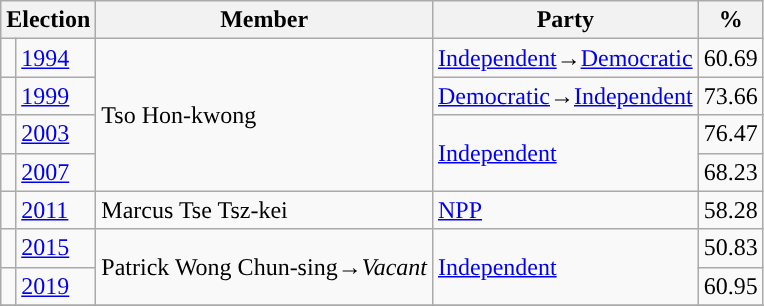<table class="wikitable">
<tr>
<th colspan="2">Election</th>
<th>Member</th>
<th>Party</th>
<th>%</th>
</tr>
<tr>
<td style="background-color: "></td>
<td><a href='#'>1994</a></td>
<td rowspan=4>Tso Hon-kwong</td>
<td><a href='#'>Independent</a>→<a href='#'>Democratic</a></td>
<td>60.69</td>
</tr>
<tr>
<td style="background-color: "></td>
<td><a href='#'>1999</a></td>
<td><a href='#'>Democratic</a>→<a href='#'>Independent</a></td>
<td>73.66</td>
</tr>
<tr>
<td style="background-color: "></td>
<td><a href='#'>2003</a></td>
<td rowspan=2><a href='#'>Independent</a></td>
<td>76.47</td>
</tr>
<tr>
<td style="background-color: "></td>
<td><a href='#'>2007</a></td>
<td>68.23</td>
</tr>
<tr>
<td style="background-color: "></td>
<td><a href='#'>2011</a></td>
<td>Marcus Tse Tsz-kei</td>
<td><a href='#'>NPP</a></td>
<td>58.28</td>
</tr>
<tr>
<td style="background-color: "></td>
<td><a href='#'>2015</a></td>
<td rowspan=2>Patrick Wong Chun-sing→<em>Vacant</em></td>
<td rowspan=2><a href='#'>Independent</a></td>
<td>50.83</td>
</tr>
<tr>
<td style="background-color: "></td>
<td><a href='#'>2019</a></td>
<td>60.95</td>
</tr>
<tr>
</tr>
</table>
